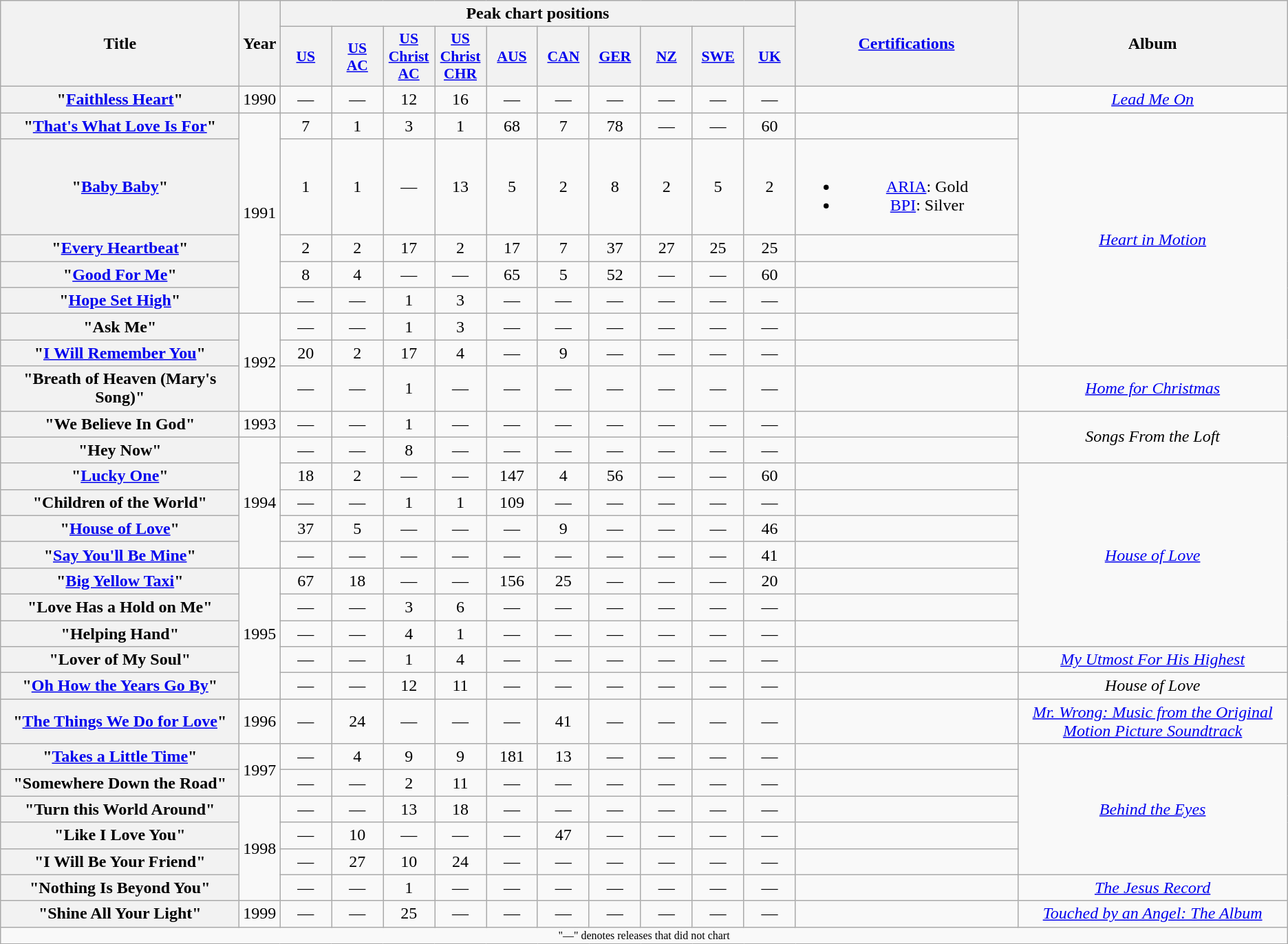<table class="wikitable plainrowheaders" style="text-align:center;">
<tr>
<th scope="col" rowspan="2" style="width:14em;">Title</th>
<th scope="col" rowspan="2" style="width:1em;">Year</th>
<th scope="col" colspan="10">Peak chart positions</th>
<th scope="col" rowspan="2" style="width:13em;"><a href='#'>Certifications</a></th>
<th scope="col" rowspan="2">Album</th>
</tr>
<tr>
<th style="width:3em; font-size:90%"><a href='#'>US</a><br></th>
<th style="width:3em; font-size:90%"><a href='#'>US<br>AC</a><br></th>
<th style="width:3em; font-size:90%"><a href='#'>US<br>Christ AC</a><br></th>
<th style="width:3em; font-size:90%"><a href='#'>US<br>Christ CHR</a><br></th>
<th style="width:3em; font-size:90%"><a href='#'>AUS</a><br></th>
<th style="width:3em; font-size:90%"><a href='#'>CAN</a><br></th>
<th style="width:3em; font-size:90%"><a href='#'>GER</a><br></th>
<th style="width:3em; font-size:90%"><a href='#'>NZ</a><br></th>
<th style="width:3em; font-size:90%"><a href='#'>SWE</a><br></th>
<th style="width:3em; font-size:90%"><a href='#'>UK</a><br></th>
</tr>
<tr>
<th scope="row">"<a href='#'>Faithless Heart</a>"</th>
<td>1990</td>
<td>—</td>
<td>—</td>
<td>12</td>
<td>16</td>
<td>—</td>
<td>—</td>
<td>—</td>
<td>—</td>
<td>—</td>
<td>—</td>
<td></td>
<td><em><a href='#'>Lead Me On</a></em></td>
</tr>
<tr>
<th scope="row">"<a href='#'>That's What Love Is For</a>"</th>
<td rowspan="5">1991</td>
<td>7</td>
<td>1</td>
<td>3</td>
<td>1</td>
<td>68</td>
<td>7</td>
<td>78</td>
<td>—</td>
<td>—</td>
<td>60</td>
<td></td>
<td rowspan="7"><em><a href='#'>Heart in Motion</a></em></td>
</tr>
<tr>
<th scope="row">"<a href='#'>Baby Baby</a>"</th>
<td>1</td>
<td>1</td>
<td>—</td>
<td>13</td>
<td>5</td>
<td>2</td>
<td>8</td>
<td>2</td>
<td>5</td>
<td>2</td>
<td><br><ul><li><a href='#'>ARIA</a>: Gold</li><li><a href='#'>BPI</a>: Silver</li></ul></td>
</tr>
<tr>
<th scope="row">"<a href='#'>Every Heartbeat</a>"</th>
<td>2</td>
<td>2</td>
<td>17</td>
<td>2</td>
<td>17</td>
<td>7</td>
<td>37</td>
<td>27</td>
<td>25</td>
<td>25</td>
<td></td>
</tr>
<tr>
<th scope="row">"<a href='#'>Good For Me</a>"</th>
<td>8</td>
<td>4</td>
<td>—</td>
<td>—</td>
<td>65</td>
<td>5</td>
<td>52</td>
<td>—</td>
<td>—</td>
<td>60</td>
<td></td>
</tr>
<tr>
<th scope="row">"<a href='#'>Hope Set High</a>"</th>
<td>—</td>
<td>—</td>
<td>1</td>
<td>3</td>
<td>—</td>
<td>—</td>
<td>—</td>
<td>—</td>
<td>—</td>
<td>—</td>
<td></td>
</tr>
<tr>
<th scope="row">"Ask Me"</th>
<td rowspan="3">1992</td>
<td>—</td>
<td>—</td>
<td>1</td>
<td>3</td>
<td>—</td>
<td>—</td>
<td>—</td>
<td>—</td>
<td>—</td>
<td>—</td>
<td></td>
</tr>
<tr>
<th scope="row">"<a href='#'>I Will Remember You</a>"</th>
<td>20</td>
<td>2</td>
<td>17</td>
<td>4</td>
<td>—</td>
<td>9</td>
<td>—</td>
<td>—</td>
<td>—</td>
<td>—</td>
<td></td>
</tr>
<tr>
<th scope="row">"Breath of Heaven (Mary's Song)"</th>
<td>—</td>
<td>—</td>
<td>1</td>
<td>—</td>
<td>—</td>
<td>—</td>
<td>—</td>
<td>—</td>
<td>—</td>
<td>—</td>
<td></td>
<td><em><a href='#'>Home for Christmas</a></em></td>
</tr>
<tr>
<th scope="row">"We Believe In God"</th>
<td>1993</td>
<td>—</td>
<td>—</td>
<td>1</td>
<td>—</td>
<td>—</td>
<td>—</td>
<td>—</td>
<td>—</td>
<td>—</td>
<td>—</td>
<td></td>
<td rowspan="2"><em>Songs From the Loft</em></td>
</tr>
<tr>
<th scope="row">"Hey Now"</th>
<td rowspan="5">1994</td>
<td>—</td>
<td>—</td>
<td>8</td>
<td>—</td>
<td>—</td>
<td>—</td>
<td>—</td>
<td>—</td>
<td>—</td>
<td>—</td>
<td></td>
</tr>
<tr>
<th scope="row">"<a href='#'>Lucky One</a>"</th>
<td>18</td>
<td>2</td>
<td>—</td>
<td>—</td>
<td>147</td>
<td>4</td>
<td>56</td>
<td>—</td>
<td>—</td>
<td>60</td>
<td></td>
<td rowspan="7"><em><a href='#'>House of Love</a></em></td>
</tr>
<tr>
<th scope="row">"Children of the World"</th>
<td>—</td>
<td>—</td>
<td>1</td>
<td>1</td>
<td>109</td>
<td>—</td>
<td>—</td>
<td>—</td>
<td>—</td>
<td>—</td>
<td></td>
</tr>
<tr>
<th scope="row">"<a href='#'>House of Love</a>"<br></th>
<td>37</td>
<td>5</td>
<td>—</td>
<td>—</td>
<td>—</td>
<td>9</td>
<td>—</td>
<td>—</td>
<td>—</td>
<td>46</td>
<td></td>
</tr>
<tr>
<th scope="row">"<a href='#'>Say You'll Be Mine</a>"</th>
<td>—</td>
<td>—</td>
<td>—</td>
<td>—</td>
<td>—</td>
<td>—</td>
<td>—</td>
<td>—</td>
<td>—</td>
<td>41</td>
<td></td>
</tr>
<tr>
<th scope="row">"<a href='#'>Big Yellow Taxi</a>"</th>
<td rowspan="5">1995</td>
<td>67</td>
<td>18</td>
<td>—</td>
<td>—</td>
<td>156</td>
<td>25</td>
<td>—</td>
<td>—</td>
<td>—</td>
<td>20</td>
<td></td>
</tr>
<tr>
<th scope="row">"Love Has a Hold on Me"</th>
<td>—</td>
<td>—</td>
<td>3</td>
<td>6</td>
<td>—</td>
<td>—</td>
<td>—</td>
<td>—</td>
<td>—</td>
<td>—</td>
<td></td>
</tr>
<tr>
<th scope="row">"Helping Hand"</th>
<td>—</td>
<td>—</td>
<td>4</td>
<td>1</td>
<td>—</td>
<td>—</td>
<td>—</td>
<td>—</td>
<td>—</td>
<td>—</td>
<td></td>
</tr>
<tr>
<th scope="row">"Lover of My Soul"</th>
<td>—</td>
<td>—</td>
<td>1</td>
<td>4</td>
<td>—</td>
<td>—</td>
<td>—</td>
<td>—</td>
<td>—</td>
<td>—</td>
<td></td>
<td><em><a href='#'>My Utmost For His Highest</a></em></td>
</tr>
<tr>
<th scope="row">"<a href='#'>Oh How the Years Go By</a>"</th>
<td>—</td>
<td>—</td>
<td>12</td>
<td>11</td>
<td>—</td>
<td>—</td>
<td>—</td>
<td>—</td>
<td>—</td>
<td>—</td>
<td></td>
<td><em>House of Love</em></td>
</tr>
<tr>
<th scope="row">"<a href='#'>The Things We Do for Love</a>"</th>
<td>1996</td>
<td>—</td>
<td>24</td>
<td>—</td>
<td>—</td>
<td>—</td>
<td>41</td>
<td>—</td>
<td>—</td>
<td>—</td>
<td>—</td>
<td></td>
<td><em><a href='#'>Mr. Wrong: Music from the Original Motion Picture Soundtrack</a></em></td>
</tr>
<tr>
<th scope="row">"<a href='#'>Takes a Little Time</a>"</th>
<td rowspan="2">1997</td>
<td>—</td>
<td>4</td>
<td>9</td>
<td>9</td>
<td>181</td>
<td>13</td>
<td>—</td>
<td>—</td>
<td>—</td>
<td>—</td>
<td></td>
<td rowspan="5"><em><a href='#'>Behind the Eyes</a></em></td>
</tr>
<tr>
<th scope="row">"Somewhere Down the Road"</th>
<td>—</td>
<td>—</td>
<td>2</td>
<td>11</td>
<td>—</td>
<td>—</td>
<td>—</td>
<td>—</td>
<td>—</td>
<td>—</td>
<td></td>
</tr>
<tr>
<th scope="row">"Turn this World Around"</th>
<td rowspan="4">1998</td>
<td>—</td>
<td>—</td>
<td>13</td>
<td>18</td>
<td>—</td>
<td>—</td>
<td>—</td>
<td>—</td>
<td>—</td>
<td>—</td>
<td></td>
</tr>
<tr>
<th scope="row">"Like I Love You"</th>
<td>—</td>
<td>10</td>
<td>—</td>
<td>—</td>
<td>—</td>
<td>47</td>
<td>—</td>
<td>—</td>
<td>—</td>
<td>—</td>
<td></td>
</tr>
<tr>
<th scope="row">"I Will Be Your Friend"</th>
<td>—</td>
<td>27</td>
<td>10</td>
<td>24</td>
<td>—</td>
<td>—</td>
<td>—</td>
<td>—</td>
<td>—</td>
<td>—</td>
<td></td>
</tr>
<tr>
<th scope="row">"Nothing Is Beyond You"<br></th>
<td>—</td>
<td>—</td>
<td>1</td>
<td>—</td>
<td>—</td>
<td>—</td>
<td>—</td>
<td>—</td>
<td>—</td>
<td>—</td>
<td></td>
<td><em><a href='#'>The Jesus Record</a></em></td>
</tr>
<tr>
<th scope="row">"Shine All Your Light"</th>
<td>1999</td>
<td>—</td>
<td>—</td>
<td>25</td>
<td>—</td>
<td>—</td>
<td>—</td>
<td>—</td>
<td>—</td>
<td>—</td>
<td>—</td>
<td></td>
<td><em><a href='#'>Touched by an Angel: The Album</a></em></td>
</tr>
<tr>
<td colspan="14" style="font-size:8pt">"—" denotes releases that did not chart</td>
</tr>
</table>
